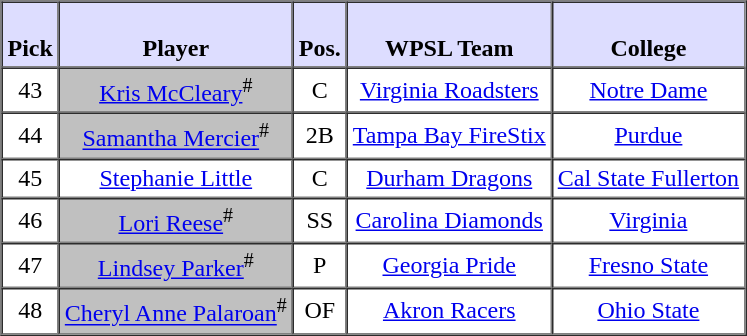<table style="text-align: center" border="1" cellpadding="3" cellspacing="0">
<tr>
<th style="background:#ddf;"><br>Pick</th>
<th style="background:#ddf;"><br>Player</th>
<th style="background:#ddf;"><br>Pos.</th>
<th style="background:#ddf;"><br>WPSL Team</th>
<th style="background:#ddf;"><br>College</th>
</tr>
<tr>
<td>43</td>
<td style="background:#C0C0C0;"><a href='#'>Kris McCleary</a><sup>#</sup></td>
<td>C</td>
<td><a href='#'>Virginia Roadsters</a></td>
<td><a href='#'>Notre Dame</a></td>
</tr>
<tr>
<td>44</td>
<td style="background:#C0C0C0;"><a href='#'>Samantha Mercier</a><sup>#</sup></td>
<td>2B</td>
<td><a href='#'>Tampa Bay FireStix</a></td>
<td><a href='#'>Purdue</a></td>
</tr>
<tr>
<td>45</td>
<td><a href='#'>Stephanie Little</a></td>
<td>C</td>
<td><a href='#'>Durham Dragons</a></td>
<td><a href='#'>Cal State Fullerton</a></td>
</tr>
<tr>
<td>46</td>
<td style="background:#C0C0C0;"><a href='#'>Lori Reese</a><sup>#</sup></td>
<td>SS</td>
<td><a href='#'>Carolina Diamonds</a></td>
<td><a href='#'>Virginia</a></td>
</tr>
<tr>
<td>47</td>
<td style="background:#C0C0C0;"><a href='#'>Lindsey Parker</a><sup>#</sup></td>
<td>P</td>
<td><a href='#'>Georgia Pride</a></td>
<td><a href='#'>Fresno State</a></td>
</tr>
<tr>
<td>48</td>
<td style="background:#C0C0C0;"><a href='#'>Cheryl Anne Palaroan</a><sup>#</sup></td>
<td>OF</td>
<td><a href='#'>Akron Racers</a></td>
<td><a href='#'>Ohio State</a></td>
</tr>
<tr>
</tr>
</table>
